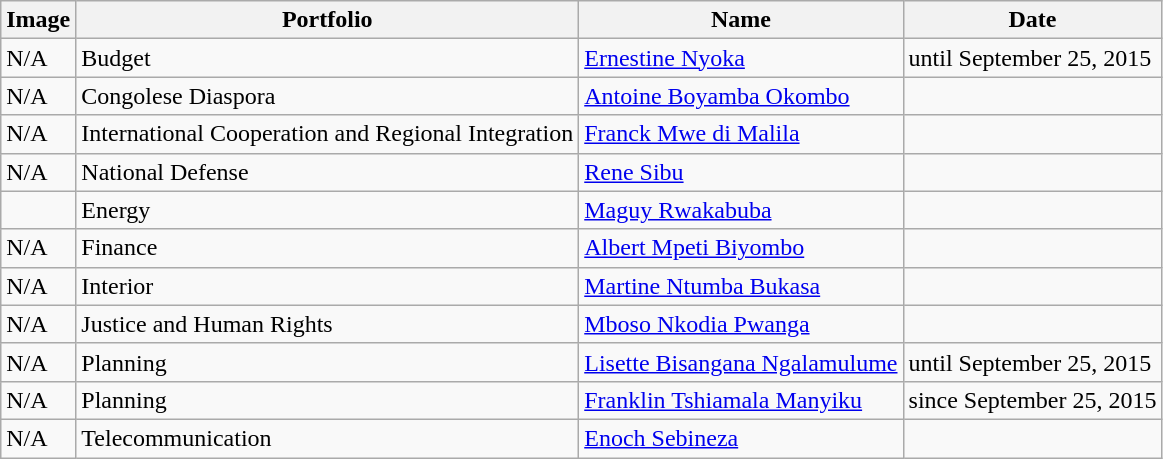<table class="wikitable">
<tr>
<th>Image</th>
<th>Portfolio</th>
<th>Name</th>
<th>Date</th>
</tr>
<tr>
<td>N/A</td>
<td>Budget</td>
<td><a href='#'>Ernestine Nyoka</a></td>
<td>until September 25, 2015</td>
</tr>
<tr>
<td>N/A</td>
<td>Congolese Diaspora</td>
<td><a href='#'>Antoine Boyamba Okombo</a></td>
<td></td>
</tr>
<tr>
<td>N/A</td>
<td>International Cooperation and Regional Integration</td>
<td><a href='#'>Franck Mwe di Malila</a></td>
<td></td>
</tr>
<tr>
<td>N/A</td>
<td>National Defense</td>
<td><a href='#'>Rene Sibu</a></td>
<td></td>
</tr>
<tr>
<td></td>
<td>Energy</td>
<td><a href='#'>Maguy Rwakabuba</a></td>
<td></td>
</tr>
<tr>
<td>N/A</td>
<td>Finance</td>
<td><a href='#'>Albert Mpeti Biyombo</a></td>
<td></td>
</tr>
<tr>
<td>N/A</td>
<td>Interior</td>
<td><a href='#'>Martine Ntumba Bukasa</a></td>
<td></td>
</tr>
<tr>
<td>N/A</td>
<td>Justice and Human Rights</td>
<td><a href='#'>Mboso Nkodia Pwanga</a></td>
<td></td>
</tr>
<tr>
<td>N/A</td>
<td>Planning</td>
<td><a href='#'>Lisette Bisangana Ngalamulume</a></td>
<td>until September 25, 2015</td>
</tr>
<tr>
<td>N/A</td>
<td>Planning</td>
<td><a href='#'>Franklin Tshiamala Manyiku</a></td>
<td>since September 25, 2015</td>
</tr>
<tr>
<td>N/A</td>
<td>Telecommunication</td>
<td><a href='#'>Enoch Sebineza</a></td>
<td></td>
</tr>
</table>
